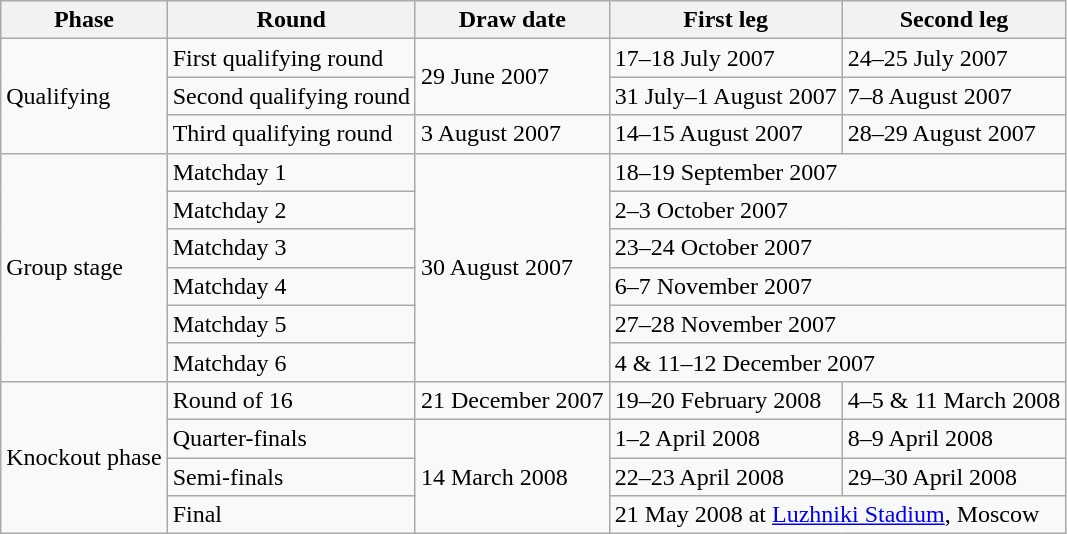<table class="wikitable">
<tr>
<th>Phase</th>
<th>Round</th>
<th>Draw date</th>
<th>First leg</th>
<th>Second leg</th>
</tr>
<tr>
<td rowspan=3>Qualifying</td>
<td>First qualifying round</td>
<td rowspan=2>29 June 2007</td>
<td>17–18 July 2007</td>
<td>24–25 July 2007</td>
</tr>
<tr>
<td>Second qualifying round</td>
<td>31 July–1 August 2007</td>
<td>7–8 August 2007</td>
</tr>
<tr>
<td>Third qualifying round</td>
<td>3 August 2007</td>
<td>14–15 August 2007</td>
<td>28–29 August 2007</td>
</tr>
<tr>
<td rowspan=6>Group stage</td>
<td>Matchday 1</td>
<td rowspan=6>30 August 2007</td>
<td colspan=2>18–19 September 2007</td>
</tr>
<tr>
<td>Matchday 2</td>
<td colspan=2>2–3 October 2007</td>
</tr>
<tr>
<td>Matchday 3</td>
<td colspan=2>23–24 October 2007</td>
</tr>
<tr>
<td>Matchday 4</td>
<td colspan=2>6–7 November 2007</td>
</tr>
<tr>
<td>Matchday 5</td>
<td colspan=2>27–28 November 2007</td>
</tr>
<tr>
<td>Matchday 6</td>
<td colspan=2>4 & 11–12 December 2007</td>
</tr>
<tr>
<td rowspan=4>Knockout phase</td>
<td>Round of 16</td>
<td>21 December 2007</td>
<td>19–20 February 2008</td>
<td>4–5 & 11 March 2008</td>
</tr>
<tr>
<td>Quarter-finals</td>
<td rowspan=3>14 March 2008</td>
<td>1–2 April 2008</td>
<td>8–9 April 2008</td>
</tr>
<tr>
<td>Semi-finals</td>
<td>22–23 April 2008</td>
<td>29–30 April 2008</td>
</tr>
<tr>
<td>Final</td>
<td colspan="2">21 May 2008 at <a href='#'>Luzhniki Stadium</a>, Moscow</td>
</tr>
</table>
